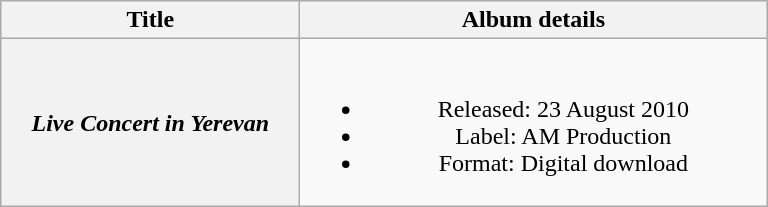<table class="wikitable plainrowheaders" style="text-align:center;">
<tr>
<th scope="col" style="width:12em;">Title</th>
<th scope="col" style="width:19em;">Album details</th>
</tr>
<tr>
<th scope="row"><em>Live Concert in Yerevan</em></th>
<td><br><ul><li>Released: 23 August 2010</li><li>Label: AM Production</li><li>Format: Digital download</li></ul></td>
</tr>
</table>
